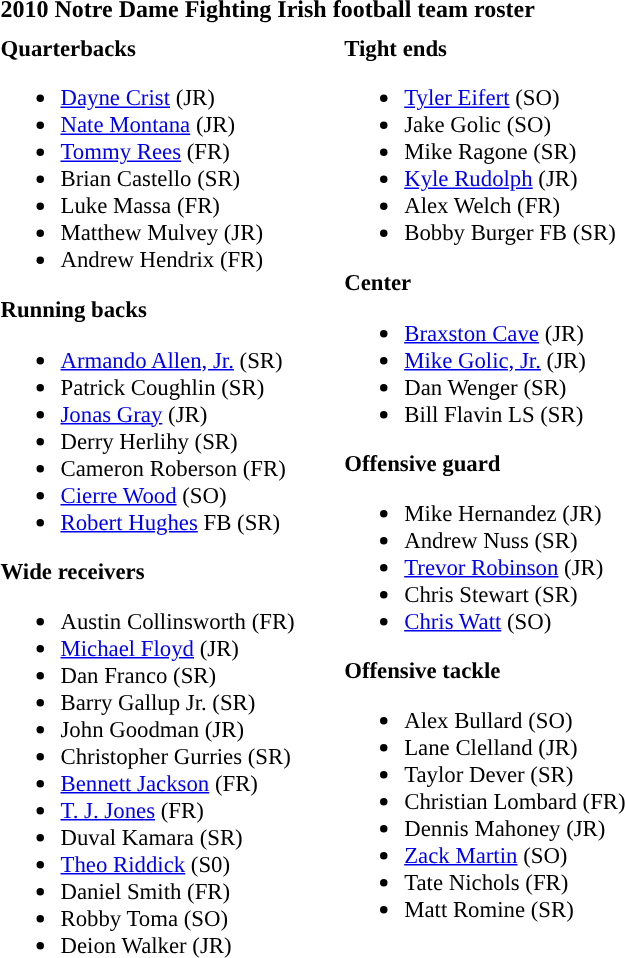<table class="toccolours" style="text-align: left;">
<tr>
<td colspan=11><strong>2010 Notre Dame Fighting Irish football team roster</strong></td>
</tr>
<tr>
<td valign="top"></td>
</tr>
<tr>
<td style="font-size: 95%;" valign="top"><strong>Quarterbacks</strong><br><ul><li> <a href='#'>Dayne Crist</a> (JR)</li><li> <a href='#'>Nate Montana</a> (JR)</li><li> <a href='#'>Tommy Rees</a> (FR)</li><li> Brian Castello (SR)</li><li> Luke Massa (FR)</li><li> Matthew Mulvey (JR)</li><li> Andrew Hendrix (FR)</li></ul><strong>Running backs</strong><ul><li> <a href='#'>Armando Allen, Jr.</a> (SR)</li><li> Patrick Coughlin (SR)</li><li> <a href='#'>Jonas Gray</a> (JR)</li><li> Derry Herlihy (SR)</li><li> Cameron Roberson (FR)</li><li> <a href='#'>Cierre Wood</a> (SO)</li><li> <a href='#'>Robert Hughes</a> FB (SR)</li></ul><strong>Wide receivers</strong><ul><li> Austin Collinsworth (FR)</li><li> <a href='#'>Michael Floyd</a> (JR)</li><li> Dan Franco (SR)</li><li> Barry Gallup Jr. (SR)</li><li> John Goodman (JR)</li><li> Christopher Gurries (SR)</li><li> <a href='#'>Bennett Jackson</a> (FR)</li><li>  <a href='#'>T. J. Jones</a> (FR)</li><li> Duval Kamara (SR)</li><li>  <a href='#'>Theo Riddick</a> (S0)</li><li> Daniel Smith (FR)</li><li> Robby Toma (SO)</li><li> Deion Walker (JR)</li></ul></td>
<td style="width: 25px;"></td>
<td style="font-size: 95%;" valign="top"><strong>Tight ends</strong><br><ul><li> <a href='#'>Tyler Eifert</a> (SO)</li><li> Jake Golic (SO)</li><li> Mike Ragone (SR)</li><li> <a href='#'>Kyle Rudolph</a> (JR)</li><li> Alex Welch (FR)</li><li> Bobby Burger FB (SR)</li></ul><strong>Center</strong><ul><li> <a href='#'>Braxston Cave</a> (JR)</li><li> <a href='#'>Mike Golic, Jr.</a> (JR)</li><li> Dan Wenger (SR)</li><li> Bill Flavin LS (SR)</li></ul><strong>Offensive guard</strong><ul><li> Mike Hernandez (JR)</li><li> Andrew Nuss (SR)</li><li> <a href='#'>Trevor Robinson</a> (JR)</li><li> Chris Stewart (SR)</li><li> <a href='#'>Chris Watt</a> (SO)</li></ul><strong>Offensive tackle</strong><ul><li> Alex Bullard (SO)</li><li> Lane Clelland (JR)</li><li> Taylor Dever (SR)</li><li> Christian Lombard (FR)</li><li> Dennis Mahoney (JR)</li><li> <a href='#'>Zack Martin</a> (SO)</li><li> Tate Nichols (FR)</li><li> Matt Romine (SR)</li></ul></td>
</tr>
<tr>
</tr>
</table>
